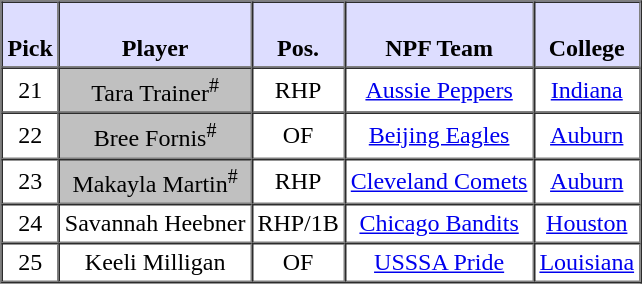<table border="1" cellpadding="3" cellspacing="0" style="text-align:center;">
<tr>
<th style="background:#ddf;"><br>Pick</th>
<th style="background:#ddf;"><br>Player</th>
<th style="background:#ddf;"><br>Pos.</th>
<th style="background:#ddf;"><br>NPF Team</th>
<th style="background:#ddf;"><br>College</th>
</tr>
<tr>
<td>21</td>
<td style="background:#C0C0C0;">Tara Trainer<sup>#</sup></td>
<td>RHP</td>
<td><a href='#'>Aussie Peppers</a></td>
<td><a href='#'>Indiana</a></td>
</tr>
<tr>
<td>22</td>
<td style="background:#C0C0C0;">Bree Fornis<sup>#</sup></td>
<td>OF</td>
<td><a href='#'>Beijing Eagles</a></td>
<td><a href='#'>Auburn</a></td>
</tr>
<tr>
<td>23</td>
<td style="background:#C0C0C0;">Makayla Martin<sup>#</sup></td>
<td>RHP</td>
<td><a href='#'>Cleveland Comets</a></td>
<td><a href='#'>Auburn</a></td>
</tr>
<tr>
<td>24</td>
<td>Savannah Heebner</td>
<td>RHP/1B</td>
<td><a href='#'>Chicago Bandits</a></td>
<td><a href='#'>Houston</a></td>
</tr>
<tr>
<td>25</td>
<td>Keeli Milligan</td>
<td>OF</td>
<td><a href='#'>USSSA Pride</a></td>
<td><a href='#'>Louisiana</a></td>
</tr>
</table>
